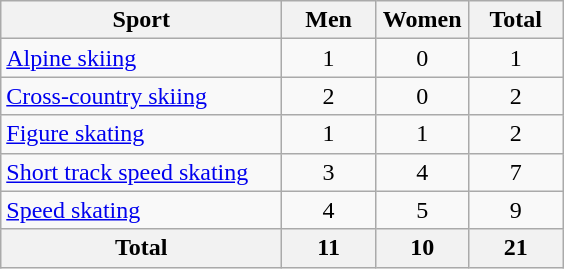<table class="wikitable sortable" style="text-align:center;">
<tr>
<th width=180>Sport</th>
<th width=55>Men</th>
<th width=55>Women</th>
<th width=55>Total</th>
</tr>
<tr>
<td align=left><a href='#'>Alpine skiing</a></td>
<td>1</td>
<td>0</td>
<td>1</td>
</tr>
<tr>
<td align=left><a href='#'>Cross-country skiing</a></td>
<td>2</td>
<td>0</td>
<td>2</td>
</tr>
<tr>
<td align=left><a href='#'>Figure skating</a></td>
<td>1</td>
<td>1</td>
<td>2</td>
</tr>
<tr>
<td align=left><a href='#'>Short track speed skating</a></td>
<td>3</td>
<td>4</td>
<td>7</td>
</tr>
<tr>
<td align=left><a href='#'>Speed skating</a></td>
<td>4</td>
<td>5</td>
<td>9</td>
</tr>
<tr>
<th>Total</th>
<th>11</th>
<th>10</th>
<th>21</th>
</tr>
</table>
